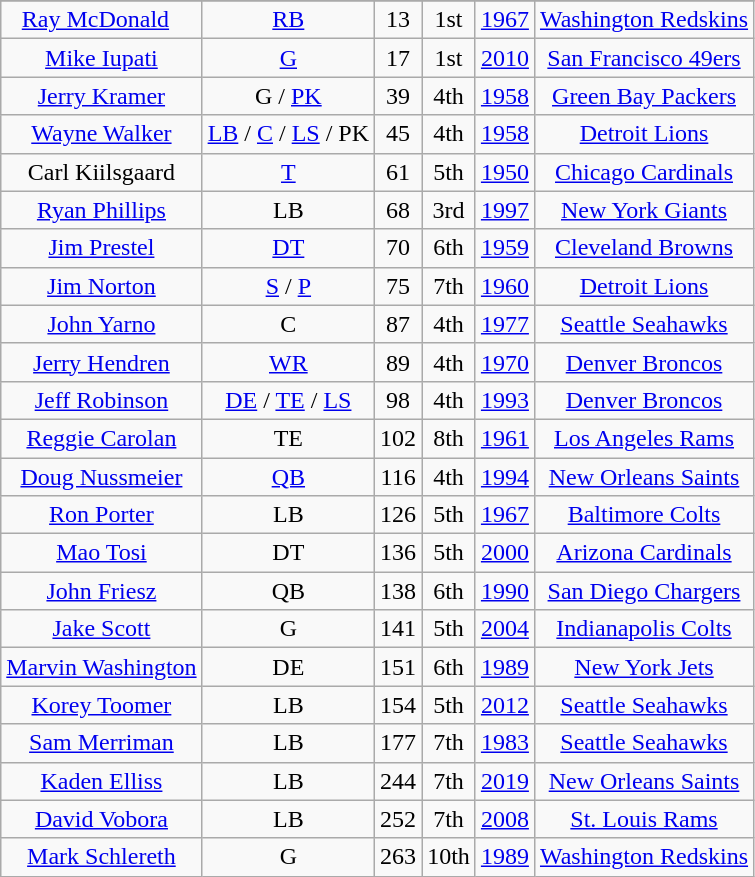<table class="wikitable" style="text-align:center">
<tr>
</tr>
<tr>
<td><a href='#'>Ray McDonald</a>  </td>
<td><a href='#'>RB</a></td>
<td>13</td>
<td>1st</td>
<td><a href='#'>1967</a></td>
<td><a href='#'>Washington Redskins</a></td>
</tr>
<tr>
<td><a href='#'>Mike Iupati</a></td>
<td><a href='#'>G</a></td>
<td>17</td>
<td>1st</td>
<td><a href='#'>2010</a></td>
<td><a href='#'>San Francisco 49ers</a></td>
</tr>
<tr>
<td><a href='#'>Jerry Kramer</a></td>
<td>G / <a href='#'>PK</a></td>
<td>39</td>
<td>4th</td>
<td><a href='#'>1958</a></td>
<td><a href='#'>Green Bay Packers</a></td>
</tr>
<tr>
<td><a href='#'>Wayne Walker</a></td>
<td><a href='#'>LB</a> / <a href='#'>C</a> / <a href='#'>LS</a> / PK</td>
<td>45</td>
<td>4th</td>
<td><a href='#'>1958</a></td>
<td><a href='#'>Detroit Lions</a></td>
</tr>
<tr>
<td>Carl Kiilsgaard</td>
<td><a href='#'>T</a></td>
<td>61</td>
<td>5th</td>
<td><a href='#'>1950</a></td>
<td><a href='#'>Chicago Cardinals</a></td>
</tr>
<tr>
<td><a href='#'>Ryan Phillips</a></td>
<td>LB</td>
<td>68</td>
<td>3rd</td>
<td><a href='#'>1997</a></td>
<td><a href='#'>New York Giants</a></td>
</tr>
<tr>
<td><a href='#'>Jim Prestel</a></td>
<td><a href='#'>DT</a></td>
<td>70</td>
<td>6th</td>
<td><a href='#'>1959</a></td>
<td><a href='#'>Cleveland Browns</a></td>
</tr>
<tr>
<td><a href='#'>Jim Norton</a></td>
<td><a href='#'>S</a> / <a href='#'>P</a></td>
<td>75</td>
<td>7th</td>
<td><a href='#'>1960</a></td>
<td><a href='#'>Detroit Lions</a></td>
</tr>
<tr>
<td><a href='#'>John Yarno</a></td>
<td>C</td>
<td>87</td>
<td>4th</td>
<td><a href='#'>1977</a></td>
<td><a href='#'>Seattle Seahawks</a></td>
</tr>
<tr>
<td><a href='#'>Jerry Hendren</a></td>
<td><a href='#'>WR</a></td>
<td>89</td>
<td>4th</td>
<td><a href='#'>1970</a></td>
<td><a href='#'>Denver Broncos</a></td>
</tr>
<tr>
<td><a href='#'>Jeff Robinson</a></td>
<td><a href='#'>DE</a> / <a href='#'>TE</a> / <a href='#'>LS</a></td>
<td>98</td>
<td>4th</td>
<td><a href='#'>1993</a></td>
<td><a href='#'>Denver Broncos</a></td>
</tr>
<tr>
<td><a href='#'>Reggie Carolan</a></td>
<td>TE</td>
<td>102</td>
<td>8th</td>
<td><a href='#'>1961</a></td>
<td><a href='#'>Los Angeles Rams</a></td>
</tr>
<tr>
<td><a href='#'>Doug Nussmeier</a></td>
<td><a href='#'>QB</a></td>
<td>116</td>
<td>4th</td>
<td><a href='#'>1994</a></td>
<td><a href='#'>New Orleans Saints</a></td>
</tr>
<tr>
<td><a href='#'>Ron Porter</a></td>
<td>LB</td>
<td>126</td>
<td>5th</td>
<td><a href='#'>1967</a></td>
<td><a href='#'>Baltimore Colts</a></td>
</tr>
<tr>
<td><a href='#'>Mao Tosi</a></td>
<td>DT</td>
<td>136</td>
<td>5th</td>
<td><a href='#'>2000</a></td>
<td><a href='#'>Arizona Cardinals</a></td>
</tr>
<tr>
<td><a href='#'>John Friesz</a></td>
<td>QB</td>
<td>138</td>
<td>6th</td>
<td><a href='#'>1990</a></td>
<td><a href='#'>San Diego Chargers</a></td>
</tr>
<tr>
<td><a href='#'>Jake Scott</a></td>
<td>G</td>
<td>141</td>
<td>5th</td>
<td><a href='#'>2004</a></td>
<td><a href='#'>Indianapolis Colts</a></td>
</tr>
<tr>
<td><a href='#'>Marvin Washington</a></td>
<td>DE</td>
<td>151</td>
<td>6th</td>
<td><a href='#'>1989</a></td>
<td><a href='#'>New York Jets</a></td>
</tr>
<tr>
<td><a href='#'>Korey Toomer</a></td>
<td>LB</td>
<td>154</td>
<td>5th</td>
<td><a href='#'>2012</a></td>
<td><a href='#'>Seattle Seahawks</a></td>
</tr>
<tr>
<td><a href='#'>Sam Merriman</a></td>
<td>LB</td>
<td>177</td>
<td>7th</td>
<td><a href='#'>1983</a></td>
<td><a href='#'>Seattle Seahawks</a></td>
</tr>
<tr>
<td><a href='#'>Kaden Elliss</a></td>
<td>LB</td>
<td>244</td>
<td>7th</td>
<td><a href='#'>2019</a></td>
<td><a href='#'>New Orleans Saints</a></td>
</tr>
<tr>
<td><a href='#'>David Vobora</a></td>
<td>LB</td>
<td>252</td>
<td>7th</td>
<td><a href='#'>2008</a></td>
<td><a href='#'>St. Louis Rams</a></td>
</tr>
<tr>
<td><a href='#'>Mark Schlereth</a></td>
<td>G</td>
<td>263</td>
<td>10th</td>
<td><a href='#'>1989</a></td>
<td><a href='#'>Washington Redskins</a></td>
</tr>
</table>
